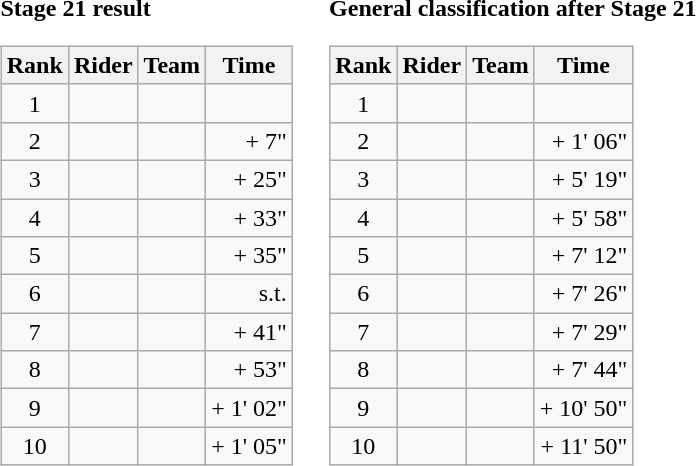<table>
<tr>
<td><strong>Stage 21 result</strong><br><table class="wikitable">
<tr>
<th scope="col">Rank</th>
<th scope="col">Rider</th>
<th scope="col">Team</th>
<th scope="col">Time</th>
</tr>
<tr>
<td style="text-align:center;">1</td>
<td></td>
<td></td>
<td style="text-align:right;"></td>
</tr>
<tr>
<td style="text-align:center;">2</td>
<td></td>
<td></td>
<td style="text-align:right;">+ 7"</td>
</tr>
<tr>
<td style="text-align:center;">3</td>
<td></td>
<td></td>
<td style="text-align:right;">+ 25"</td>
</tr>
<tr>
<td style="text-align:center;">4</td>
<td></td>
<td></td>
<td style="text-align:right;">+ 33"</td>
</tr>
<tr>
<td style="text-align:center;">5</td>
<td></td>
<td></td>
<td style="text-align:right;">+ 35"</td>
</tr>
<tr>
<td style="text-align:center;">6</td>
<td></td>
<td></td>
<td style="text-align:right;">s.t.</td>
</tr>
<tr>
<td style="text-align:center;">7</td>
<td></td>
<td></td>
<td style="text-align:right;">+ 41"</td>
</tr>
<tr>
<td style="text-align:center;">8</td>
<td></td>
<td></td>
<td style="text-align:right;">+ 53"</td>
</tr>
<tr>
<td style="text-align:center;">9</td>
<td></td>
<td></td>
<td style="text-align:right;">+ 1' 02"</td>
</tr>
<tr>
<td style="text-align:center;">10</td>
<td></td>
<td></td>
<td style="text-align:right;">+ 1' 05"</td>
</tr>
</table>
</td>
<td></td>
<td><strong>General classification after Stage 21</strong><br><table class="wikitable">
<tr>
<th scope="col">Rank</th>
<th scope="col">Rider</th>
<th scope="col">Team</th>
<th scope="col">Time</th>
</tr>
<tr>
<td style="text-align:center;">1</td>
<td></td>
<td></td>
<td style="text-align:right;"></td>
</tr>
<tr>
<td style="text-align:center;">2</td>
<td></td>
<td></td>
<td style="text-align:right;">+ 1' 06"</td>
</tr>
<tr>
<td style="text-align:center;">3</td>
<td></td>
<td></td>
<td style="text-align:right;">+ 5' 19"</td>
</tr>
<tr>
<td style="text-align:center;">4</td>
<td></td>
<td></td>
<td style="text-align:right;">+ 5' 58"</td>
</tr>
<tr>
<td style="text-align:center;">5</td>
<td></td>
<td></td>
<td style="text-align:right;">+ 7' 12"</td>
</tr>
<tr>
<td style="text-align:center;">6</td>
<td></td>
<td></td>
<td style="text-align:right;">+ 7' 26"</td>
</tr>
<tr>
<td style="text-align:center;">7</td>
<td></td>
<td></td>
<td style="text-align:right;">+ 7' 29"</td>
</tr>
<tr>
<td style="text-align:center;">8</td>
<td></td>
<td></td>
<td style="text-align:right;">+ 7' 44"</td>
</tr>
<tr>
<td style="text-align:center;">9</td>
<td></td>
<td></td>
<td style="text-align:right;">+ 10' 50"</td>
</tr>
<tr>
<td style="text-align:center;">10</td>
<td></td>
<td></td>
<td style="text-align:right;">+ 11' 50"</td>
</tr>
</table>
</td>
</tr>
</table>
